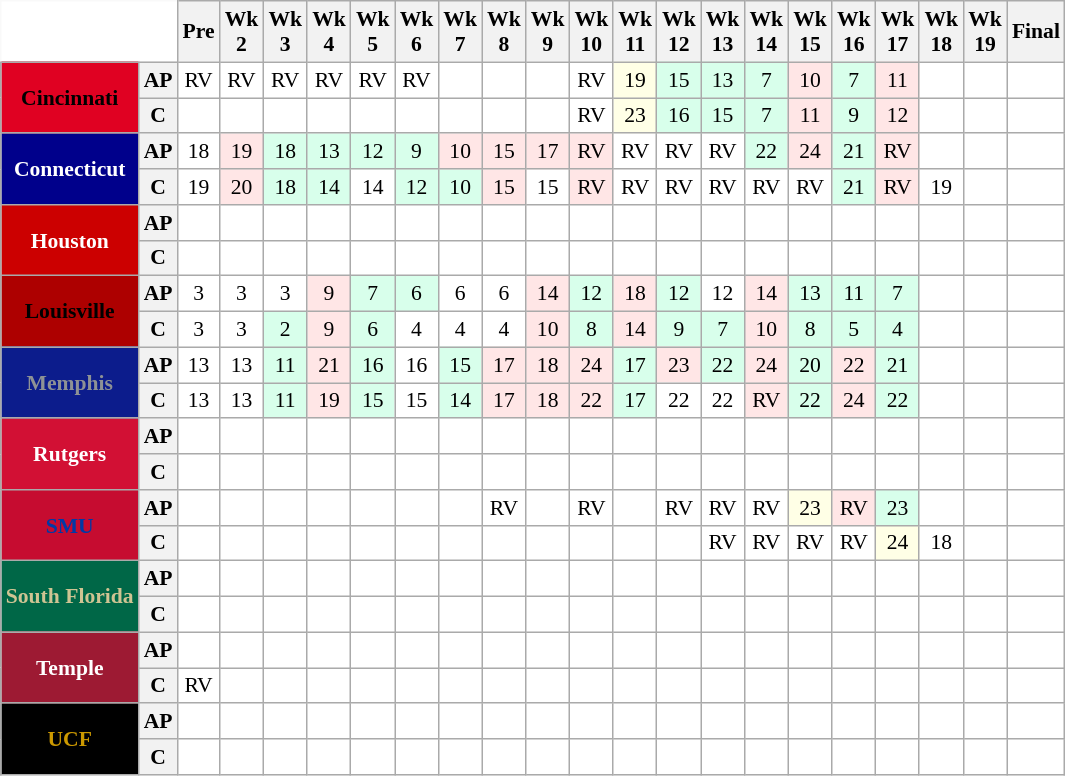<table class="wikitable" style="white-space:nowrap;font-size:90%;">
<tr>
<th colspan=2 style="background:white; border-top-style:hidden; border-left-style:hidden;"> </th>
<th>Pre</th>
<th>Wk<br>2</th>
<th>Wk<br>3</th>
<th>Wk<br>4</th>
<th>Wk<br>5</th>
<th>Wk<br>6</th>
<th>Wk<br>7</th>
<th>Wk<br>8</th>
<th>Wk<br>9</th>
<th>Wk<br>10</th>
<th>Wk<br>11</th>
<th>Wk<br>12</th>
<th>Wk<br>13</th>
<th>Wk<br>14</th>
<th>Wk<br>15</th>
<th>Wk<br>16</th>
<th>Wk<br>17</th>
<th>Wk<br>18</th>
<th>Wk<br>19</th>
<th>Final</th>
</tr>
<tr style="text-align:center;">
<th rowspan=2 style="background:#e00122; color:#000000;">Cincinnati</th>
<th>AP</th>
<td style="background:#FFF;">RV</td>
<td style="background:#FFF;">RV</td>
<td style="background:#FFF;">RV</td>
<td style="background:#FFF;">RV</td>
<td style="background:#FFF;">RV</td>
<td style="background:#FFF;">RV</td>
<td style="background:#FFF;"></td>
<td style="background:#FFF;"></td>
<td style="background:#FFF;"></td>
<td style="background:#FFF;">RV</td>
<td style="background:#ffffe6;">19</td>
<td style="background:#d8ffeb;">15</td>
<td style="background:#d8ffeb;">13</td>
<td style="background:#d8ffeb;">7</td>
<td style="background:#ffe6e6;">10</td>
<td style="background:#d8ffeb;">7</td>
<td style="background:#ffe6e6;">11</td>
<td style="background:#FFF;"></td>
<td style="background:#FFF;"></td>
<td style="background:#FFF;"></td>
</tr>
<tr style="text-align:center;">
<th>C</th>
<td style="background:#FFF;"></td>
<td style="background:#FFF;"></td>
<td style="background:#FFF;"></td>
<td style="background:#FFF;"></td>
<td style="background:#FFF;"></td>
<td style="background:#FFF;"></td>
<td style="background:#FFF;"></td>
<td style="background:#FFF;"></td>
<td style="background:#FFF;"></td>
<td style="background:#FFF;">RV</td>
<td style="background:#ffffe6;">23</td>
<td style="background:#d8ffeb;">16</td>
<td style="background:#d8ffeb;">15</td>
<td style="background:#d8ffeb;">7</td>
<td style="background:#ffe6e6;">11</td>
<td style="background:#d8ffeb;">9</td>
<td style="background:#ffe6e6;">12</td>
<td style="background:#FFF;"></td>
<td style="background:#FFF;"></td>
<td style="background:#FFF;"></td>
</tr>
<tr style="text-align:center;">
<th rowspan=2 style="background:darkblue; color:#FFFFFF;">Connecticut</th>
<th>AP</th>
<td style="background:#FFF;">18</td>
<td style="background:#ffe6e6;">19</td>
<td style="background:#d8ffeb;">18</td>
<td style="background:#d8ffeb;">13</td>
<td style="background:#d8ffeb;">12</td>
<td style="background:#d8ffeb;">9</td>
<td style="background:#ffe6e6;">10</td>
<td style="background:#ffe6e6;">15</td>
<td style="background:#ffe6e6;">17</td>
<td style="background:#ffe6e6;">RV</td>
<td style="background:#FFF;">RV</td>
<td style="background:#FFF;">RV</td>
<td style="background:#FFF;">RV</td>
<td style="background:#d8ffeb;">22</td>
<td style="background:#ffe6e6;">24</td>
<td style="background:#d8ffeb;">21</td>
<td style="background:#ffe6e6;">RV</td>
<td style="background:#FFF;"></td>
<td style="background:#FFF;"></td>
<td style="background:#FFF;"></td>
</tr>
<tr style="text-align:center;">
<th>C</th>
<td style="background:#FFF;">19</td>
<td style="background:#ffe6e6;">20</td>
<td style="background:#d8ffeb;">18</td>
<td style="background:#d8ffeb;">14</td>
<td style="background:#FFF;">14</td>
<td style="background:#d8ffeb;">12</td>
<td style="background:#d8ffeb;">10</td>
<td style="background:#ffe6e6;">15</td>
<td style="background:#FFF;">15</td>
<td style="background:#ffe6e6;">RV</td>
<td style="background:#FFF;">RV</td>
<td style="background:#FFF;">RV</td>
<td style="background:#FFF;">RV</td>
<td style="background:#FFF;">RV</td>
<td style="background:#FFF;">RV</td>
<td style="background:#d8ffeb;">21</td>
<td style="background:#ffe6e6;">RV</td>
<td style="background:#FFF;">19</td>
<td style="background:#FFF;"></td>
<td style="background:#FFF;"></td>
</tr>
<tr style="text-align:center;">
<th rowspan=2 style="background:#CC0000; color:#FFFFFF;">Houston</th>
<th>AP</th>
<td style="background:#FFF;"></td>
<td style="background:#FFF;"></td>
<td style="background:#FFF;"></td>
<td style="background:#FFF;"></td>
<td style="background:#FFF;"></td>
<td style="background:#FFF;"></td>
<td style="background:#FFF;"></td>
<td style="background:#FFF;"></td>
<td style="background:#FFF;"></td>
<td style="background:#FFF;"></td>
<td style="background:#FFF;"></td>
<td style="background:#FFF;"></td>
<td style="background:#FFF;"></td>
<td style="background:#FFF;"></td>
<td style="background:#FFF;"></td>
<td style="background:#FFF;"></td>
<td style="background:#FFF;"></td>
<td style="background:#FFF;"></td>
<td style="background:#FFF;"></td>
<td style="background:#FFF;"></td>
</tr>
<tr style="text-align:center;">
<th>C</th>
<td style="background:#FFF;"></td>
<td style="background:#FFF;"></td>
<td style="background:#FFF;"></td>
<td style="background:#FFF;"></td>
<td style="background:#FFF;"></td>
<td style="background:#FFF;"></td>
<td style="background:#FFF;"></td>
<td style="background:#FFF;"></td>
<td style="background:#FFF;"></td>
<td style="background:#FFF;"></td>
<td style="background:#FFF;"></td>
<td style="background:#FFF;"></td>
<td style="background:#FFF;"></td>
<td style="background:#FFF;"></td>
<td style="background:#FFF;"></td>
<td style="background:#FFF;"></td>
<td style="background:#FFF;"></td>
<td style="background:#FFF;"></td>
<td style="background:#FFF;"></td>
<td style="background:#FFF;"></td>
</tr>
<tr style="text-align:center;">
<th rowspan=2 style="background:#AD0000; color:#000000;">Louisville</th>
<th>AP</th>
<td style="background:#FFF;">3</td>
<td style="background:#FFF;">3</td>
<td style="background:#FFF;">3</td>
<td style="background:#ffe6e6;">9</td>
<td style="background:#d8ffeb;">7</td>
<td style="background:#d8ffeb;">6</td>
<td style="background:#FFF;">6</td>
<td style="background:#FFF;">6</td>
<td style="background:#ffe6e6;">14</td>
<td style="background:#d8ffeb;">12</td>
<td style="background:#ffe6e6;">18</td>
<td style="background:#d8ffeb;">12</td>
<td style="background:#FFF;">12</td>
<td style="background:#ffe6e6;">14</td>
<td style="background:#d8ffeb;">13</td>
<td style="background:#d8ffeb;">11</td>
<td style="background:#d8ffeb;">7</td>
<td style="background:#FFF;"></td>
<td style="background:#FFF;"></td>
<td style="background:#FFF;"></td>
</tr>
<tr style="text-align:center;">
<th>C</th>
<td style="background:#FFF;">3</td>
<td style="background:#FFF;">3</td>
<td style="background:#d8ffeb;">2</td>
<td style="background:#ffe6e6;">9</td>
<td style="background:#d8ffeb;">6</td>
<td style="background:#FFF;">4</td>
<td style="background:#FFF;">4</td>
<td style="background:#FFF;">4</td>
<td style="background:#ffe6e6;">10</td>
<td style="background:#d8ffeb;">8</td>
<td style="background:#ffe6e6;">14</td>
<td style="background:#d8ffeb;">9</td>
<td style="background:#d8ffeb;">7</td>
<td style="background:#ffe6e6;">10</td>
<td style="background:#d8ffeb;">8</td>
<td style="background:#d8ffeb;">5</td>
<td style="background:#d8ffeb;">4</td>
<td style="background:#FFF;"></td>
<td style="background:#FFF;"></td>
<td style="background:#FFF;"></td>
</tr>
<tr style="text-align:center;">
<th rowspan=2 style="background:#0C1C8C; color:#8E9295;">Memphis</th>
<th>AP</th>
<td style="background:#FFF;">13</td>
<td style="background:#FFF;">13</td>
<td style="background:#d8ffeb;">11</td>
<td style="background:#ffe6e6;">21</td>
<td style="background:#d8ffeb;">16</td>
<td style="background:#FFF;">16</td>
<td style="background:#d8ffeb;">15</td>
<td style="background:#ffe6e6;">17</td>
<td style="background:#ffe6e6;">18</td>
<td style="background:#ffe6e6;">24</td>
<td style="background:#d8ffeb;">17</td>
<td style="background:#ffe6e6;">23</td>
<td style="background:#d8ffeb;">22</td>
<td style="background:#ffe6e6;">24</td>
<td style="background:#d8ffeb;">20</td>
<td style="background:#ffe6e6;">22</td>
<td style="background:#d8ffeb;">21</td>
<td style="background:#FFF;"></td>
<td style="background:#FFF;"></td>
<td style="background:#FFF;"></td>
</tr>
<tr style="text-align:center;">
<th>C</th>
<td style="background:#FFF;">13</td>
<td style="background:#FFF;">13</td>
<td style="background:#d8ffeb;">11</td>
<td style="background:#ffe6e6;">19</td>
<td style="background:#d8ffeb;">15</td>
<td style="background:#FFF;">15</td>
<td style="background:#d8ffeb;">14</td>
<td style="background:#ffe6e6;">17</td>
<td style="background:#ffe6e6;">18</td>
<td style="background:#ffe6e6;">22</td>
<td style="background:#d8ffeb;">17</td>
<td style="background:#FFF;">22</td>
<td style="background:#FFF;">22</td>
<td style="background:#ffe6e6;">RV</td>
<td style="background:#d8ffeb;">22</td>
<td style="background:#ffe6e6;">24</td>
<td style="background:#d8ffeb;">22</td>
<td style="background:#FFF;"></td>
<td style="background:#FFF;"></td>
<td style="background:#FFF;"></td>
</tr>
<tr style="text-align:center;">
<th rowspan=2 style="background:#D21034; color:#FFFFFF;">Rutgers</th>
<th>AP</th>
<td style="background:#FFF;"></td>
<td style="background:#FFF;"></td>
<td style="background:#FFF;"></td>
<td style="background:#FFF;"></td>
<td style="background:#FFF;"></td>
<td style="background:#FFF;"></td>
<td style="background:#FFF;"></td>
<td style="background:#FFF;"></td>
<td style="background:#FFF;"></td>
<td style="background:#FFF;"></td>
<td style="background:#FFF;"></td>
<td style="background:#FFF;"></td>
<td style="background:#FFF;"></td>
<td style="background:#FFF;"></td>
<td style="background:#FFF;"></td>
<td style="background:#FFF;"></td>
<td style="background:#FFF;"></td>
<td style="background:#FFF;"></td>
<td style="background:#FFF;"></td>
<td style="background:#FFF;"></td>
</tr>
<tr style="text-align:center;">
<th>C</th>
<td style="background:#FFF;"></td>
<td style="background:#FFF;"></td>
<td style="background:#FFF;"></td>
<td style="background:#FFF;"></td>
<td style="background:#FFF;"></td>
<td style="background:#FFF;"></td>
<td style="background:#FFF;"></td>
<td style="background:#FFF;"></td>
<td style="background:#FFF;"></td>
<td style="background:#FFF;"></td>
<td style="background:#FFF;"></td>
<td style="background:#FFF;"></td>
<td style="background:#FFF;"></td>
<td style="background:#FFF;"></td>
<td style="background:#FFF;"></td>
<td style="background:#FFF;"></td>
<td style="background:#FFF;"></td>
<td style="background:#FFF;"></td>
<td style="background:#FFF;"></td>
<td style="background:#FFF;"></td>
</tr>
<tr style="text-align:center;">
<th rowspan=2 style="background:#C60C30; color:#0039A6;">SMU</th>
<th>AP</th>
<td style="background:#FFF;"></td>
<td style="background:#FFF;"></td>
<td style="background:#FFF;"></td>
<td style="background:#FFF;"></td>
<td style="background:#FFF;"></td>
<td style="background:#FFF;"></td>
<td style="background:#FFF;"></td>
<td style="background:#FFF;">RV</td>
<td style="background:#FFF;"></td>
<td style="background:#FFF;">RV</td>
<td style="background:#FFF;"></td>
<td style="background:#FFF;">RV</td>
<td style="background:#FFF;">RV</td>
<td style="background:#FFF;">RV</td>
<td style="background:#ffffe6;">23</td>
<td style="background:#ffe6e6;">RV</td>
<td style="background:#d8ffeb;">23</td>
<td style="background:#FFF;"></td>
<td style="background:#FFF;"></td>
<td style="background:#FFF;"></td>
</tr>
<tr style="text-align:center;">
<th>C</th>
<td style="background:#FFF;"></td>
<td style="background:#FFF;"></td>
<td style="background:#FFF;"></td>
<td style="background:#FFF;"></td>
<td style="background:#FFF;"></td>
<td style="background:#FFF;"></td>
<td style="background:#FFF;"></td>
<td style="background:#FFF;"></td>
<td style="background:#FFF;"></td>
<td style="background:#FFF;"></td>
<td style="background:#FFF;"></td>
<td style="background:#FFF;"></td>
<td style="background:#FFF;">RV</td>
<td style="background:#FFF;">RV</td>
<td style="background:#FFF;">RV</td>
<td style="background:#FFF;">RV</td>
<td style="background:#ffffe6;">24</td>
<td style="background:#FFF;">18</td>
<td style="background:#FFF;"></td>
<td style="background:#FFF;"></td>
</tr>
<tr style="text-align:center;">
<th rowspan=2 style="background:#006747; color:#CFC493;">South Florida</th>
<th>AP</th>
<td style="background:#FFF;"></td>
<td style="background:#FFF;"></td>
<td style="background:#FFF;"></td>
<td style="background:#FFF;"></td>
<td style="background:#FFF;"></td>
<td style="background:#FFF;"></td>
<td style="background:#FFF;"></td>
<td style="background:#FFF;"></td>
<td style="background:#FFF;"></td>
<td style="background:#FFF;"></td>
<td style="background:#FFF;"></td>
<td style="background:#FFF;"></td>
<td style="background:#FFF;"></td>
<td style="background:#FFF;"></td>
<td style="background:#FFF;"></td>
<td style="background:#FFF;"></td>
<td style="background:#FFF;"></td>
<td style="background:#FFF;"></td>
<td style="background:#FFF;"></td>
<td style="background:#FFF;"></td>
</tr>
<tr style="text-align:center;">
<th>C</th>
<td style="background:#FFF;"></td>
<td style="background:#FFF;"></td>
<td style="background:#FFF;"></td>
<td style="background:#FFF;"></td>
<td style="background:#FFF;"></td>
<td style="background:#FFF;"></td>
<td style="background:#FFF;"></td>
<td style="background:#FFF;"></td>
<td style="background:#FFF;"></td>
<td style="background:#FFF;"></td>
<td style="background:#FFF;"></td>
<td style="background:#FFF;"></td>
<td style="background:#FFF;"></td>
<td style="background:#FFF;"></td>
<td style="background:#FFF;"></td>
<td style="background:#FFF;"></td>
<td style="background:#FFF;"></td>
<td style="background:#FFF;"></td>
<td style="background:#FFF;"></td>
<td style="background:#FFF;"></td>
</tr>
<tr style="text-align:center;">
<th rowspan=2 style="background:#9d1a33; color:#FFFFFF;">Temple</th>
<th>AP</th>
<td style="background:#FFF;"></td>
<td style="background:#FFF;"></td>
<td style="background:#FFF;"></td>
<td style="background:#FFF;"></td>
<td style="background:#FFF;"></td>
<td style="background:#FFF;"></td>
<td style="background:#FFF;"></td>
<td style="background:#FFF;"></td>
<td style="background:#FFF;"></td>
<td style="background:#FFF;"></td>
<td style="background:#FFF;"></td>
<td style="background:#FFF;"></td>
<td style="background:#FFF;"></td>
<td style="background:#FFF;"></td>
<td style="background:#FFF;"></td>
<td style="background:#FFF;"></td>
<td style="background:#FFF;"></td>
<td style="background:#FFF;"></td>
<td style="background:#FFF;"></td>
<td style="background:#FFF;"></td>
</tr>
<tr style="text-align:center;">
<th>C</th>
<td style="background:#FFF;">RV</td>
<td style="background:#FFF;"></td>
<td style="background:#FFF;"></td>
<td style="background:#FFF;"></td>
<td style="background:#FFF;"></td>
<td style="background:#FFF;"></td>
<td style="background:#FFF;"></td>
<td style="background:#FFF;"></td>
<td style="background:#FFF;"></td>
<td style="background:#FFF;"></td>
<td style="background:#FFF;"></td>
<td style="background:#FFF;"></td>
<td style="background:#FFF;"></td>
<td style="background:#FFF;"></td>
<td style="background:#FFF;"></td>
<td style="background:#FFF;"></td>
<td style="background:#FFF;"></td>
<td style="background:#FFF;"></td>
<td style="background:#FFF;"></td>
<td style="background:#FFF;"></td>
</tr>
<tr style="text-align:center;">
<th rowspan=2 style="background:#000000; color:#c90;">UCF</th>
<th>AP</th>
<td style="background:#FFF;"></td>
<td style="background:#FFF;"></td>
<td style="background:#FFF;"></td>
<td style="background:#FFF;"></td>
<td style="background:#FFF;"></td>
<td style="background:#FFF;"></td>
<td style="background:#FFF;"></td>
<td style="background:#FFF;"></td>
<td style="background:#FFF;"></td>
<td style="background:#FFF;"></td>
<td style="background:#FFF;"></td>
<td style="background:#FFF;"></td>
<td style="background:#FFF;"></td>
<td style="background:#FFF;"></td>
<td style="background:#FFF;"></td>
<td style="background:#FFF;"></td>
<td style="background:#FFF;"></td>
<td style="background:#FFF;"></td>
<td style="background:#FFF;"></td>
<td style="background:#FFF;"></td>
</tr>
<tr style="text-align:center;">
<th>C</th>
<td style="background:#FFF;"></td>
<td style="background:#FFF;"></td>
<td style="background:#FFF;"></td>
<td style="background:#FFF;"></td>
<td style="background:#FFF;"></td>
<td style="background:#FFF;"></td>
<td style="background:#FFF;"></td>
<td style="background:#FFF;"></td>
<td style="background:#FFF;"></td>
<td style="background:#FFF;"></td>
<td style="background:#FFF;"></td>
<td style="background:#FFF;"></td>
<td style="background:#FFF;"></td>
<td style="background:#FFF;"></td>
<td style="background:#FFF;"></td>
<td style="background:#FFF;"></td>
<td style="background:#FFF;"></td>
<td style="background:#FFF;"></td>
<td style="background:#FFF;"></td>
<td style="background:#FFF;"></td>
</tr>
</table>
